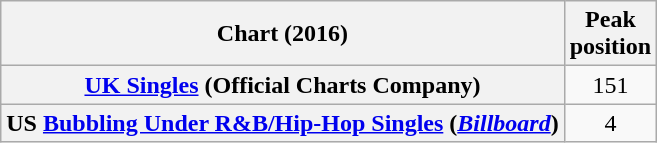<table class="wikitable sortable plainrowheaders" style="text-align:center">
<tr>
<th scope="col">Chart (2016)</th>
<th scope="col">Peak<br>position</th>
</tr>
<tr>
<th scope="row"><a href='#'>UK Singles</a> (Official Charts Company)</th>
<td>151</td>
</tr>
<tr>
<th scope="row">US <a href='#'>Bubbling Under R&B/Hip-Hop Singles</a> (<em><a href='#'>Billboard</a></em>)</th>
<td style="text-align:center;">4</td>
</tr>
</table>
